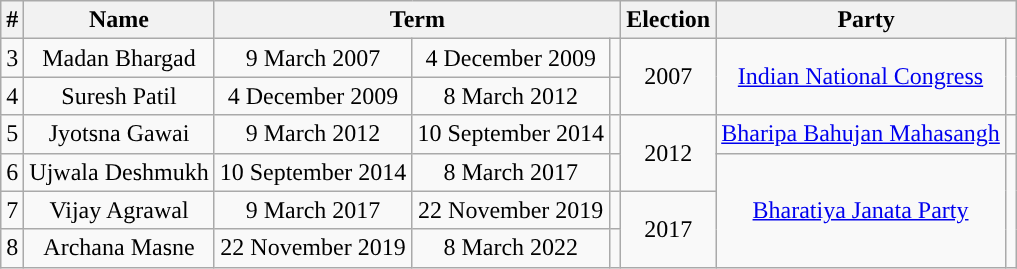<table class="wikitable">
<tr style="text-align:center">
<th>#</th>
<th>Name</th>
<th colspan="3">Term</th>
<th>Election</th>
<th colspan="2">Party</th>
</tr>
<tr style="text-align:center">
<td>3</td>
<td>Madan Bhargad</td>
<td>9 March 2007</td>
<td>4 December 2009</td>
<td></td>
<td rowspan=2>2007</td>
<td rowspan=2><a href='#'>Indian National Congress</a></td>
<td rowspan=2></td>
</tr>
<tr style="text-align:center">
<td>4</td>
<td>Suresh Patil</td>
<td>4 December 2009</td>
<td>8 March 2012</td>
<td></td>
</tr>
<tr style="text-align:center">
<td>5</td>
<td>Jyotsna Gawai</td>
<td>9 March 2012</td>
<td>10 September 2014</td>
<td></td>
<td rowspan=2>2012</td>
<td><a href='#'>Bharipa Bahujan Mahasangh</a></td>
<td></td>
</tr>
<tr style="text-align:center">
<td>6</td>
<td>Ujwala Deshmukh</td>
<td>10 September 2014</td>
<td>8 March 2017</td>
<td></td>
<td rowspan=3><a href='#'>Bharatiya Janata Party</a></td>
<td rowspan=3></td>
</tr>
<tr style="text-align:center">
<td>7</td>
<td>Vijay Agrawal</td>
<td>9 March 2017</td>
<td>22 November 2019</td>
<td></td>
<td rowspan=2>2017</td>
</tr>
<tr style="text-align:center">
<td>8</td>
<td>Archana Masne</td>
<td>22 November 2019</td>
<td>8 March 2022</td>
<td></td>
</tr>
</table>
